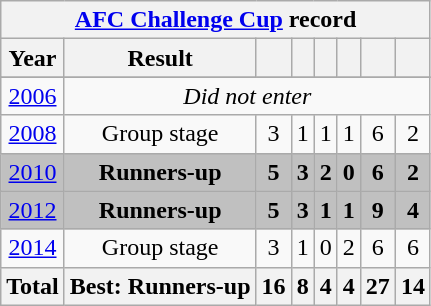<table class="wikitable" style="text-align: center;">
<tr>
<th colspan=8><a href='#'>AFC Challenge Cup</a> record</th>
</tr>
<tr>
<th>Year</th>
<th>Result</th>
<th></th>
<th></th>
<th></th>
<th></th>
<th></th>
<th></th>
</tr>
<tr>
</tr>
<tr bgcolor=>
<td> <a href='#'>2006</a></td>
<td colspan=7><em>Did not enter</em></td>
</tr>
<tr bgcolor=>
<td> <a href='#'>2008</a></td>
<td>Group stage</td>
<td>3</td>
<td>1</td>
<td>1</td>
<td>1</td>
<td>6</td>
<td>2</td>
</tr>
<tr bgcolor=silver>
<td> <a href='#'>2010</a></td>
<td><strong>Runners-up</strong></td>
<td><strong>5</strong></td>
<td><strong>3</strong></td>
<td><strong>2</strong></td>
<td><strong>0</strong></td>
<td><strong>6</strong></td>
<td><strong>2</strong></td>
</tr>
<tr bgcolor=silver>
<td> <a href='#'>2012</a></td>
<td><strong>Runners-up</strong></td>
<td><strong>5</strong></td>
<td><strong>3</strong></td>
<td><strong>1</strong></td>
<td><strong>1</strong></td>
<td><strong>9</strong></td>
<td><strong>4</strong></td>
</tr>
<tr>
<td> <a href='#'>2014</a></td>
<td>Group stage</td>
<td>3</td>
<td>1</td>
<td>0</td>
<td>2</td>
<td>6</td>
<td>6</td>
</tr>
<tr>
<th><strong>Total</strong></th>
<th><strong>Best: Runners-up</strong></th>
<th>16</th>
<th>8</th>
<th>4</th>
<th>4</th>
<th>27</th>
<th>14</th>
</tr>
</table>
